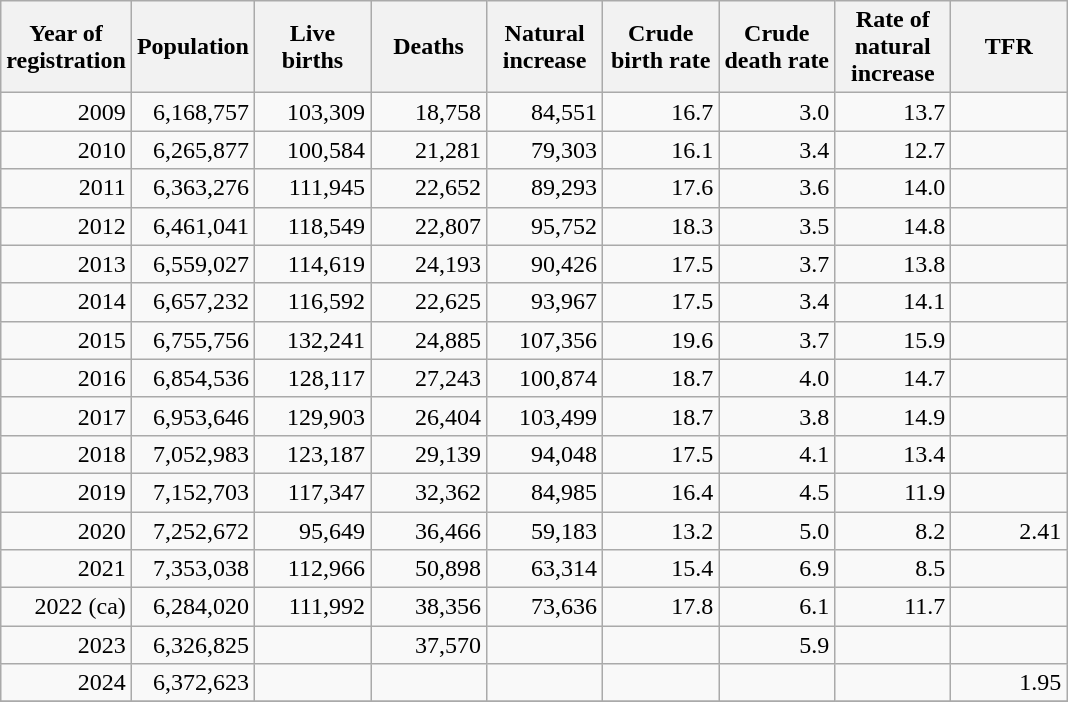<table class="wikitable sortable" style="text-align: right;">
<tr>
<th width="70">Year of registration</th>
<th width="70">Population</th>
<th width="70">Live births</th>
<th width="70">Deaths</th>
<th width="70">Natural increase</th>
<th width="70">Crude birth rate</th>
<th width="70">Crude death rate</th>
<th width="70">Rate of natural increase</th>
<th width="70">TFR</th>
</tr>
<tr>
<td align="right">2009</td>
<td align="right">6,168,757</td>
<td align="right">103,309</td>
<td align="right">18,758</td>
<td align="right">84,551</td>
<td align="right">16.7</td>
<td align="right">3.0</td>
<td align="right">13.7</td>
<td align="right"></td>
</tr>
<tr>
<td align="right">2010</td>
<td align="right">6,265,877</td>
<td align="right">100,584</td>
<td align="right">21,281</td>
<td align="right">79,303</td>
<td align="right">16.1</td>
<td align="right">3.4</td>
<td align="right">12.7</td>
<td align="right"></td>
</tr>
<tr>
<td align="right">2011</td>
<td align="right">6,363,276</td>
<td align="right">111,945</td>
<td align="right">22,652</td>
<td align="right">89,293</td>
<td align="right">17.6</td>
<td align="right">3.6</td>
<td align="right">14.0</td>
<td align="right"></td>
</tr>
<tr>
<td align="right">2012</td>
<td align="right">6,461,041</td>
<td align="right">118,549</td>
<td align="right">22,807</td>
<td align="right">95,752</td>
<td align="right">18.3</td>
<td align="right">3.5</td>
<td align="right">14.8</td>
<td align="right"></td>
</tr>
<tr>
<td align="right">2013</td>
<td align="right">6,559,027</td>
<td align="right">114,619</td>
<td align="right">24,193</td>
<td align="right">90,426</td>
<td align="right">17.5</td>
<td align="right">3.7</td>
<td align="right">13.8</td>
<td align="right"></td>
</tr>
<tr>
<td align="right">2014</td>
<td align="right">6,657,232</td>
<td align="right">116,592</td>
<td align="right">22,625</td>
<td align="right">93,967</td>
<td align="right">17.5</td>
<td align="right">3.4</td>
<td align="right">14.1</td>
<td align="right"></td>
</tr>
<tr>
<td align="right">2015</td>
<td align="right">6,755,756</td>
<td align="right">132,241</td>
<td align="right">24,885</td>
<td align="right">107,356</td>
<td align="right">19.6</td>
<td align="right">3.7</td>
<td align="right">15.9</td>
<td align="right"></td>
</tr>
<tr>
<td align="right">2016</td>
<td align="right">6,854,536</td>
<td align="right">128,117</td>
<td align="right">27,243</td>
<td align="right">100,874</td>
<td align="right">18.7</td>
<td align="right">4.0</td>
<td align="right">14.7</td>
<td align="right"></td>
</tr>
<tr>
<td align="right">2017</td>
<td align="right">6,953,646</td>
<td align="right">129,903</td>
<td align="right">26,404</td>
<td align="right">103,499</td>
<td align="right">18.7</td>
<td align="right">3.8</td>
<td align="right">14.9</td>
<td align="right"></td>
</tr>
<tr>
<td align="right">2018</td>
<td align="right">7,052,983</td>
<td align="right">123,187</td>
<td align="right">29,139</td>
<td align="right">94,048</td>
<td align="right">17.5</td>
<td align="right">4.1</td>
<td align="right">13.4</td>
<td align="right"></td>
</tr>
<tr>
<td align="right">2019</td>
<td align="right">7,152,703</td>
<td align="right">117,347</td>
<td align="right">32,362</td>
<td align="right">84,985</td>
<td align="right">16.4</td>
<td align="right">4.5</td>
<td align="right">11.9</td>
<td align="right"></td>
</tr>
<tr>
<td align="right">2020</td>
<td align="right">7,252,672</td>
<td align="right">95,649</td>
<td align="right">36,466</td>
<td align="right">59,183</td>
<td align="right">13.2</td>
<td align="right">5.0</td>
<td align="right">8.2</td>
<td align="right">2.41</td>
</tr>
<tr>
<td align="right">2021</td>
<td align="right">7,353,038</td>
<td align="right">112,966</td>
<td align="right">50,898</td>
<td align="right">63,314</td>
<td align="right">15.4</td>
<td align="right">6.9</td>
<td align="right">8.5</td>
<td align="right"></td>
</tr>
<tr>
<td align="right">2022 (ca)</td>
<td align="right">6,284,020</td>
<td align="right">111,992</td>
<td align="right">38,356</td>
<td align="right">73,636</td>
<td align="right">17.8</td>
<td align="right">6.1</td>
<td align="right">11.7</td>
<td align="right"></td>
</tr>
<tr>
<td align="right">2023</td>
<td align="right">6,326,825</td>
<td align="right"></td>
<td align="right">37,570</td>
<td align="right"></td>
<td align="right"></td>
<td align="right">5.9</td>
<td align="right"></td>
<td align="right"></td>
</tr>
<tr>
<td align="right">2024</td>
<td align="right">6,372,623</td>
<td align="right"></td>
<td align="right"></td>
<td align="right"></td>
<td align="right"></td>
<td align="right"></td>
<td align="right"></td>
<td align="right">1.95</td>
</tr>
<tr>
</tr>
</table>
